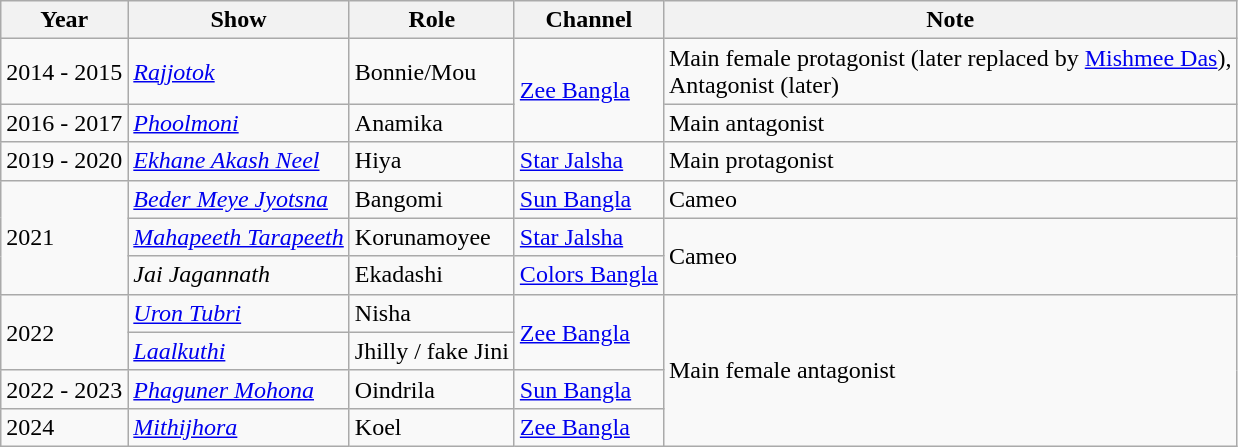<table class="wikitable">
<tr>
<th>Year</th>
<th>Show</th>
<th>Role</th>
<th>Channel</th>
<th>Note</th>
</tr>
<tr>
<td>2014 - 2015</td>
<td><em><a href='#'>Rajjotok</a></em></td>
<td>Bonnie/Mou</td>
<td rowspan="2"><a href='#'>Zee Bangla</a></td>
<td>Main female protagonist (later replaced by <a href='#'>Mishmee Das</a>),<br>Antagonist (later)</td>
</tr>
<tr>
<td>2016 - 2017</td>
<td><em><a href='#'>Phoolmoni</a></em></td>
<td>Anamika</td>
<td>Main antagonist</td>
</tr>
<tr>
<td>2019 - 2020</td>
<td><em><a href='#'>Ekhane Akash Neel</a></em></td>
<td>Hiya </td>
<td><a href='#'>Star Jalsha</a></td>
<td>Main protagonist</td>
</tr>
<tr>
<td rowspan="3">2021</td>
<td><em><a href='#'>Beder Meye Jyotsna</a></em></td>
<td>Bangomi</td>
<td><a href='#'>Sun Bangla</a></td>
<td>Cameo</td>
</tr>
<tr>
<td><em><a href='#'>Mahapeeth Tarapeeth</a></em></td>
<td>Korunamoyee </td>
<td><a href='#'>Star Jalsha</a></td>
<td rowspan="2">Cameo</td>
</tr>
<tr>
<td><em>Jai Jagannath</em></td>
<td>Ekadashi </td>
<td><a href='#'>Colors Bangla</a></td>
</tr>
<tr>
<td rowspan="2">2022</td>
<td><em><a href='#'>Uron Tubri</a></em></td>
<td>Nisha</td>
<td rowspan="2"><a href='#'>Zee Bangla</a></td>
<td rowspan="4">Main female antagonist</td>
</tr>
<tr>
<td><em><a href='#'>Laalkuthi</a></em></td>
<td>Jhilly / fake Jini </td>
</tr>
<tr>
<td>2022 - 2023</td>
<td><em><a href='#'>Phaguner Mohona</a></em></td>
<td>Oindrila</td>
<td><a href='#'>Sun Bangla</a></td>
</tr>
<tr>
<td>2024</td>
<td><em><a href='#'>Mithijhora</a></em></td>
<td>Koel</td>
<td><a href='#'>Zee Bangla</a></td>
</tr>
</table>
